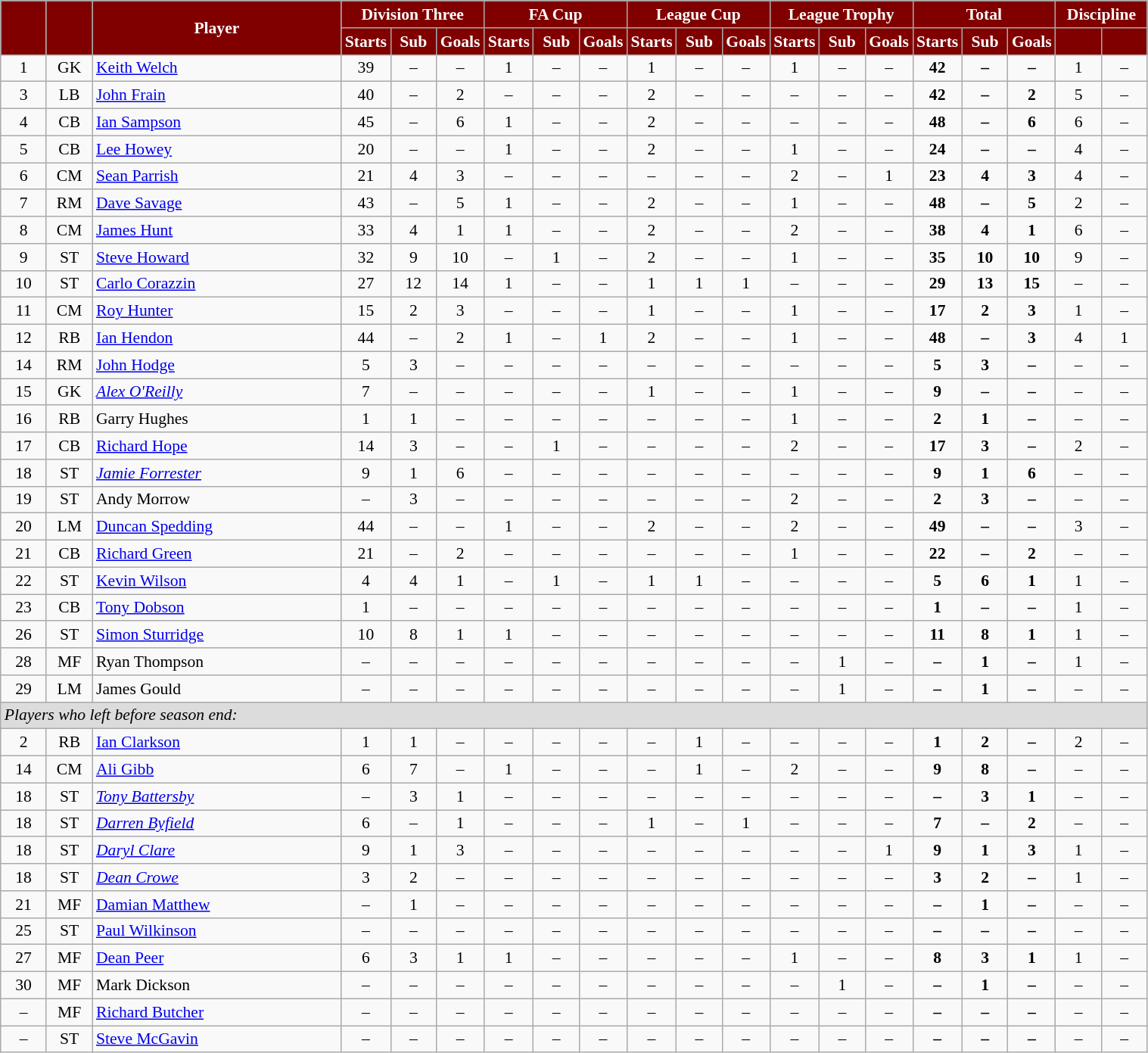<table class="wikitable"  style="text-align:center; font-size:90%; width:80%;">
<tr>
<th rowspan="2" style="background:maroon; color:white;  width: 4%"></th>
<th rowspan="2" style="background:maroon; color:white;  width: 4%"></th>
<th rowspan="2" style="background:maroon; color:white; ">Player</th>
<th colspan="3" style="background:maroon; color:white; ">Division Three</th>
<th colspan="3" style="background:maroon; color:white; ">FA Cup</th>
<th colspan="3" style="background:maroon; color:white; ">League Cup</th>
<th colspan="3" style="background:maroon; color:white; ">League Trophy</th>
<th colspan="3" style="background:maroon; color:white; ">Total</th>
<th colspan="2" style="background:maroon; color:white; ">Discipline</th>
</tr>
<tr>
<th style="background:maroon; color:white;  width: 4%;">Starts</th>
<th style="background:maroon; color:white;  width: 4%;">Sub</th>
<th style="background:maroon; color:white;  width: 4%;">Goals</th>
<th style="background:maroon; color:white;  width: 4%;">Starts</th>
<th style="background:maroon; color:white;  width: 4%;">Sub</th>
<th style="background:maroon; color:white;  width: 4%;">Goals</th>
<th style="background:maroon; color:white;  width: 4%;">Starts</th>
<th style="background:maroon; color:white;  width: 4%;">Sub</th>
<th style="background:maroon; color:white;  width: 4%;">Goals</th>
<th style="background:maroon; color:white;  width: 4%;">Starts</th>
<th style="background:maroon; color:white;  width: 4%;">Sub</th>
<th style="background:maroon; color:white;  width: 4%;">Goals</th>
<th style="background:maroon; color:white;  width: 4%;">Starts</th>
<th style="background:maroon; color:white;  width: 4%;">Sub</th>
<th style="background:maroon; color:white;  width: 4%;">Goals</th>
<th style="background:maroon; color:white;  width: 4%;"></th>
<th style="background:maroon; color:white;  width: 4%;"></th>
</tr>
<tr>
<td>1</td>
<td>GK</td>
<td style="text-align:left;"><a href='#'>Keith Welch</a></td>
<td>39</td>
<td>–</td>
<td>–</td>
<td>1</td>
<td>–</td>
<td>–</td>
<td>1</td>
<td>–</td>
<td>–</td>
<td>1</td>
<td>–</td>
<td>–</td>
<td><strong>42</strong></td>
<td><strong>–</strong></td>
<td><strong>–</strong></td>
<td>1</td>
<td>–</td>
</tr>
<tr>
<td>3</td>
<td>LB</td>
<td style="text-align:left;"><a href='#'>John Frain</a></td>
<td>40</td>
<td>–</td>
<td>2</td>
<td>–</td>
<td>–</td>
<td>–</td>
<td>2</td>
<td>–</td>
<td>–</td>
<td>–</td>
<td>–</td>
<td>–</td>
<td><strong>42</strong></td>
<td><strong>–</strong></td>
<td><strong>2</strong></td>
<td>5</td>
<td>–</td>
</tr>
<tr>
<td>4</td>
<td>CB</td>
<td style="text-align:left;"><a href='#'>Ian Sampson</a></td>
<td>45</td>
<td>–</td>
<td>6</td>
<td>1</td>
<td>–</td>
<td>–</td>
<td>2</td>
<td>–</td>
<td>–</td>
<td>–</td>
<td>–</td>
<td>–</td>
<td><strong>48</strong></td>
<td><strong>–</strong></td>
<td><strong>6</strong></td>
<td>6</td>
<td>–</td>
</tr>
<tr>
<td>5</td>
<td>CB</td>
<td style="text-align:left;"><a href='#'>Lee Howey</a></td>
<td>20</td>
<td>–</td>
<td>–</td>
<td>1</td>
<td>–</td>
<td>–</td>
<td>2</td>
<td>–</td>
<td>–</td>
<td>1</td>
<td>–</td>
<td>–</td>
<td><strong>24</strong></td>
<td><strong>–</strong></td>
<td><strong>–</strong></td>
<td>4</td>
<td>–</td>
</tr>
<tr>
<td>6</td>
<td>CM</td>
<td style="text-align:left;"><a href='#'>Sean Parrish</a></td>
<td>21</td>
<td>4</td>
<td>3</td>
<td>–</td>
<td>–</td>
<td>–</td>
<td>–</td>
<td>–</td>
<td>–</td>
<td>2</td>
<td>–</td>
<td>1</td>
<td><strong>23</strong></td>
<td><strong>4</strong></td>
<td><strong>3</strong></td>
<td>4</td>
<td>–</td>
</tr>
<tr>
<td>7</td>
<td>RM</td>
<td style="text-align:left;"><a href='#'>Dave Savage</a></td>
<td>43</td>
<td>–</td>
<td>5</td>
<td>1</td>
<td>–</td>
<td>–</td>
<td>2</td>
<td>–</td>
<td>–</td>
<td>1</td>
<td>–</td>
<td>–</td>
<td><strong>48</strong></td>
<td><strong>–</strong></td>
<td><strong>5</strong></td>
<td>2</td>
<td>–</td>
</tr>
<tr>
<td>8</td>
<td>CM</td>
<td style="text-align:left;"><a href='#'>James Hunt</a></td>
<td>33</td>
<td>4</td>
<td>1</td>
<td>1</td>
<td>–</td>
<td>–</td>
<td>2</td>
<td>–</td>
<td>–</td>
<td>2</td>
<td>–</td>
<td>–</td>
<td><strong>38</strong></td>
<td><strong>4</strong></td>
<td><strong>1</strong></td>
<td>6</td>
<td>–</td>
</tr>
<tr>
<td>9</td>
<td>ST</td>
<td style="text-align:left;"><a href='#'>Steve Howard</a></td>
<td>32</td>
<td>9</td>
<td>10</td>
<td>–</td>
<td>1</td>
<td>–</td>
<td>2</td>
<td>–</td>
<td>–</td>
<td>1</td>
<td>–</td>
<td>–</td>
<td><strong>35</strong></td>
<td><strong>10</strong></td>
<td><strong>10</strong></td>
<td>9</td>
<td>–</td>
</tr>
<tr>
<td>10</td>
<td>ST</td>
<td style="text-align:left;"><a href='#'>Carlo Corazzin</a></td>
<td>27</td>
<td>12</td>
<td>14</td>
<td>1</td>
<td>–</td>
<td>–</td>
<td>1</td>
<td>1</td>
<td>1</td>
<td>–</td>
<td>–</td>
<td>–</td>
<td><strong>29</strong></td>
<td><strong>13</strong></td>
<td><strong>15</strong></td>
<td>–</td>
<td>–</td>
</tr>
<tr>
<td>11</td>
<td>CM</td>
<td style="text-align:left;"><a href='#'>Roy Hunter</a></td>
<td>15</td>
<td>2</td>
<td>3</td>
<td>–</td>
<td>–</td>
<td>–</td>
<td>1</td>
<td>–</td>
<td>–</td>
<td>1</td>
<td>–</td>
<td>–</td>
<td><strong>17</strong></td>
<td><strong>2</strong></td>
<td><strong>3</strong></td>
<td>1</td>
<td>–</td>
</tr>
<tr>
<td>12</td>
<td>RB</td>
<td style="text-align:left;"><a href='#'>Ian Hendon</a></td>
<td>44</td>
<td>–</td>
<td>2</td>
<td>1</td>
<td>–</td>
<td>1</td>
<td>2</td>
<td>–</td>
<td>–</td>
<td>1</td>
<td>–</td>
<td>–</td>
<td><strong>48</strong></td>
<td><strong>–</strong></td>
<td><strong>3</strong></td>
<td>4</td>
<td>1</td>
</tr>
<tr>
<td>14</td>
<td>RM</td>
<td style="text-align:left;"><a href='#'>John Hodge</a></td>
<td>5</td>
<td>3</td>
<td>–</td>
<td>–</td>
<td>–</td>
<td>–</td>
<td>–</td>
<td>–</td>
<td>–</td>
<td>–</td>
<td>–</td>
<td>–</td>
<td><strong>5</strong></td>
<td><strong>3</strong></td>
<td><strong>–</strong></td>
<td>–</td>
<td>–</td>
</tr>
<tr>
<td>15</td>
<td>GK</td>
<td style="text-align:left;"><em><a href='#'>Alex O'Reilly</a></em></td>
<td>7</td>
<td>–</td>
<td>–</td>
<td>–</td>
<td>–</td>
<td>–</td>
<td>1</td>
<td>–</td>
<td>–</td>
<td>1</td>
<td>–</td>
<td>–</td>
<td><strong>9</strong></td>
<td><strong>–</strong></td>
<td><strong>–</strong></td>
<td>–</td>
<td>–</td>
</tr>
<tr>
<td>16</td>
<td>RB</td>
<td style="text-align:left;">Garry Hughes</td>
<td>1</td>
<td>1</td>
<td>–</td>
<td>–</td>
<td>–</td>
<td>–</td>
<td>–</td>
<td>–</td>
<td>–</td>
<td>1</td>
<td>–</td>
<td>–</td>
<td><strong>2</strong></td>
<td><strong>1</strong></td>
<td><strong>–</strong></td>
<td>–</td>
<td>–</td>
</tr>
<tr>
<td>17</td>
<td>CB</td>
<td style="text-align:left;"><a href='#'>Richard Hope</a></td>
<td>14</td>
<td>3</td>
<td>–</td>
<td>–</td>
<td>1</td>
<td>–</td>
<td>–</td>
<td>–</td>
<td>–</td>
<td>2</td>
<td>–</td>
<td>–</td>
<td><strong>17</strong></td>
<td><strong>3</strong></td>
<td><strong>–</strong></td>
<td>2</td>
<td>–</td>
</tr>
<tr>
<td>18</td>
<td>ST</td>
<td style="text-align:left;"><em><a href='#'>Jamie Forrester</a></em></td>
<td>9</td>
<td>1</td>
<td>6</td>
<td>–</td>
<td>–</td>
<td>–</td>
<td>–</td>
<td>–</td>
<td>–</td>
<td>–</td>
<td>–</td>
<td>–</td>
<td><strong>9</strong></td>
<td><strong>1</strong></td>
<td><strong>6</strong></td>
<td>–</td>
<td>–</td>
</tr>
<tr>
<td>19</td>
<td>ST</td>
<td style="text-align:left;">Andy Morrow</td>
<td>–</td>
<td>3</td>
<td>–</td>
<td>–</td>
<td>–</td>
<td>–</td>
<td>–</td>
<td>–</td>
<td>–</td>
<td>2</td>
<td>–</td>
<td>–</td>
<td><strong>2</strong></td>
<td><strong>3</strong></td>
<td><strong>–</strong></td>
<td>–</td>
<td>–</td>
</tr>
<tr>
<td>20</td>
<td>LM</td>
<td style="text-align:left;"><a href='#'>Duncan Spedding</a></td>
<td>44</td>
<td>–</td>
<td>–</td>
<td>1</td>
<td>–</td>
<td>–</td>
<td>2</td>
<td>–</td>
<td>–</td>
<td>2</td>
<td>–</td>
<td>–</td>
<td><strong>49</strong></td>
<td><strong>–</strong></td>
<td><strong>–</strong></td>
<td>3</td>
<td>–</td>
</tr>
<tr>
<td>21</td>
<td>CB</td>
<td style="text-align:left;"><a href='#'>Richard Green</a></td>
<td>21</td>
<td>–</td>
<td>2</td>
<td>–</td>
<td>–</td>
<td>–</td>
<td>–</td>
<td>–</td>
<td>–</td>
<td>1</td>
<td>–</td>
<td>–</td>
<td><strong>22</strong></td>
<td><strong>–</strong></td>
<td><strong>2</strong></td>
<td>–</td>
<td>–</td>
</tr>
<tr>
<td>22</td>
<td>ST</td>
<td style="text-align:left;"><a href='#'>Kevin Wilson</a></td>
<td>4</td>
<td>4</td>
<td>1</td>
<td>–</td>
<td>1</td>
<td>–</td>
<td>1</td>
<td>1</td>
<td>–</td>
<td>–</td>
<td>–</td>
<td>–</td>
<td><strong>5</strong></td>
<td><strong>6</strong></td>
<td><strong>1</strong></td>
<td>1</td>
<td>–</td>
</tr>
<tr>
<td>23</td>
<td>CB</td>
<td style="text-align:left;"><a href='#'>Tony Dobson</a></td>
<td>1</td>
<td>–</td>
<td>–</td>
<td>–</td>
<td>–</td>
<td>–</td>
<td>–</td>
<td>–</td>
<td>–</td>
<td>–</td>
<td>–</td>
<td>–</td>
<td><strong>1</strong></td>
<td><strong>–</strong></td>
<td><strong>–</strong></td>
<td>1</td>
<td>–</td>
</tr>
<tr>
<td>26</td>
<td>ST</td>
<td style="text-align:left;"><a href='#'>Simon Sturridge</a></td>
<td>10</td>
<td>8</td>
<td>1</td>
<td>1</td>
<td>–</td>
<td>–</td>
<td>–</td>
<td>–</td>
<td>–</td>
<td>–</td>
<td>–</td>
<td>–</td>
<td><strong>11</strong></td>
<td><strong>8</strong></td>
<td><strong>1</strong></td>
<td>1</td>
<td>–</td>
</tr>
<tr>
<td>28</td>
<td>MF</td>
<td style="text-align:left;">Ryan Thompson</td>
<td>–</td>
<td>–</td>
<td>–</td>
<td>–</td>
<td>–</td>
<td>–</td>
<td>–</td>
<td>–</td>
<td>–</td>
<td>–</td>
<td>1</td>
<td>–</td>
<td><strong>–</strong></td>
<td><strong>1</strong></td>
<td><strong>–</strong></td>
<td>1</td>
<td>–</td>
</tr>
<tr>
<td>29</td>
<td>LM</td>
<td style="text-align:left;">James Gould</td>
<td>–</td>
<td>–</td>
<td>–</td>
<td>–</td>
<td>–</td>
<td>–</td>
<td>–</td>
<td>–</td>
<td>–</td>
<td>–</td>
<td>1</td>
<td>–</td>
<td><strong>–</strong></td>
<td><strong>1</strong></td>
<td><strong>–</strong></td>
<td>–</td>
<td>–</td>
</tr>
<tr>
<td colspan="20" style="background:#dcdcdc; text-align:left;"><em>Players who left before season end:</em></td>
</tr>
<tr>
<td>2</td>
<td>RB</td>
<td style="text-align:left;"><a href='#'>Ian Clarkson</a></td>
<td>1</td>
<td>1</td>
<td>–</td>
<td>–</td>
<td>–</td>
<td>–</td>
<td>–</td>
<td>1</td>
<td>–</td>
<td>–</td>
<td>–</td>
<td>–</td>
<td><strong>1</strong></td>
<td><strong>2</strong></td>
<td><strong>–</strong></td>
<td>2</td>
<td>–</td>
</tr>
<tr>
<td>14</td>
<td>CM</td>
<td style="text-align:left;"><a href='#'>Ali Gibb</a></td>
<td>6</td>
<td>7</td>
<td>–</td>
<td>1</td>
<td>–</td>
<td>–</td>
<td>–</td>
<td>1</td>
<td>–</td>
<td>2</td>
<td>–</td>
<td>–</td>
<td><strong>9</strong></td>
<td><strong>8</strong></td>
<td><strong>–</strong></td>
<td>–</td>
<td>–</td>
</tr>
<tr>
<td>18</td>
<td>ST</td>
<td style="text-align:left;"><em><a href='#'>Tony Battersby</a></em></td>
<td>–</td>
<td>3</td>
<td>1</td>
<td>–</td>
<td>–</td>
<td>–</td>
<td>–</td>
<td>–</td>
<td>–</td>
<td>–</td>
<td>–</td>
<td>–</td>
<td><strong>–</strong></td>
<td><strong>3</strong></td>
<td><strong>1</strong></td>
<td>–</td>
<td>–</td>
</tr>
<tr>
<td>18</td>
<td>ST</td>
<td style="text-align:left;"><em><a href='#'>Darren Byfield</a></em></td>
<td>6</td>
<td>–</td>
<td>1</td>
<td>–</td>
<td>–</td>
<td>–</td>
<td>1</td>
<td>–</td>
<td>1</td>
<td>–</td>
<td>–</td>
<td>–</td>
<td><strong>7</strong></td>
<td><strong>–</strong></td>
<td><strong>2</strong></td>
<td>–</td>
<td>–</td>
</tr>
<tr>
<td>18</td>
<td>ST</td>
<td style="text-align:left;"><em><a href='#'>Daryl Clare</a></em></td>
<td>9</td>
<td>1</td>
<td>3</td>
<td>–</td>
<td>–</td>
<td>–</td>
<td>–</td>
<td>–</td>
<td>–</td>
<td>–</td>
<td>–</td>
<td>1</td>
<td><strong>9</strong></td>
<td><strong>1</strong></td>
<td><strong>3</strong></td>
<td>1</td>
<td>–</td>
</tr>
<tr>
<td>18</td>
<td>ST</td>
<td style="text-align:left;"><em><a href='#'>Dean Crowe</a></em></td>
<td>3</td>
<td>2</td>
<td>–</td>
<td>–</td>
<td>–</td>
<td>–</td>
<td>–</td>
<td>–</td>
<td>–</td>
<td>–</td>
<td>–</td>
<td>–</td>
<td><strong>3</strong></td>
<td><strong>2</strong></td>
<td><strong>–</strong></td>
<td>1</td>
<td>–</td>
</tr>
<tr>
<td>21</td>
<td>MF</td>
<td style="text-align:left;"><a href='#'>Damian Matthew</a></td>
<td>–</td>
<td>1</td>
<td>–</td>
<td>–</td>
<td>–</td>
<td>–</td>
<td>–</td>
<td>–</td>
<td>–</td>
<td>–</td>
<td>–</td>
<td>–</td>
<td><strong>–</strong></td>
<td><strong>1</strong></td>
<td><strong>–</strong></td>
<td>–</td>
<td>–</td>
</tr>
<tr>
<td>25</td>
<td>ST</td>
<td style="text-align:left;"><a href='#'>Paul Wilkinson</a></td>
<td>–</td>
<td>–</td>
<td>–</td>
<td>–</td>
<td>–</td>
<td>–</td>
<td>–</td>
<td>–</td>
<td>–</td>
<td>–</td>
<td>–</td>
<td>–</td>
<td><strong>–</strong></td>
<td><strong>–</strong></td>
<td><strong>–</strong></td>
<td>–</td>
<td>–</td>
</tr>
<tr>
<td>27</td>
<td>MF</td>
<td style="text-align:left;"><a href='#'>Dean Peer</a></td>
<td>6</td>
<td>3</td>
<td>1</td>
<td>1</td>
<td>–</td>
<td>–</td>
<td>–</td>
<td>–</td>
<td>–</td>
<td>1</td>
<td>–</td>
<td>–</td>
<td><strong>8</strong></td>
<td><strong>3</strong></td>
<td><strong>1</strong></td>
<td>1</td>
<td>–</td>
</tr>
<tr>
<td>30</td>
<td>MF</td>
<td style="text-align:left;">Mark Dickson</td>
<td>–</td>
<td>–</td>
<td>–</td>
<td>–</td>
<td>–</td>
<td>–</td>
<td>–</td>
<td>–</td>
<td>–</td>
<td>–</td>
<td>1</td>
<td>–</td>
<td><strong>–</strong></td>
<td><strong>1</strong></td>
<td><strong>–</strong></td>
<td>–</td>
<td>–</td>
</tr>
<tr>
<td>–</td>
<td>MF</td>
<td style="text-align:left;"><a href='#'>Richard Butcher</a></td>
<td>–</td>
<td>–</td>
<td>–</td>
<td>–</td>
<td>–</td>
<td>–</td>
<td>–</td>
<td>–</td>
<td>–</td>
<td>–</td>
<td>–</td>
<td>–</td>
<td><strong>–</strong></td>
<td><strong>–</strong></td>
<td><strong>–</strong></td>
<td>–</td>
<td>–</td>
</tr>
<tr>
<td>–</td>
<td>ST</td>
<td style="text-align:left;"><a href='#'>Steve McGavin</a></td>
<td>–</td>
<td>–</td>
<td>–</td>
<td>–</td>
<td>–</td>
<td>–</td>
<td>–</td>
<td>–</td>
<td>–</td>
<td>–</td>
<td>–</td>
<td>–</td>
<td><strong>–</strong></td>
<td><strong>–</strong></td>
<td><strong>–</strong></td>
<td>–</td>
<td>–</td>
</tr>
</table>
